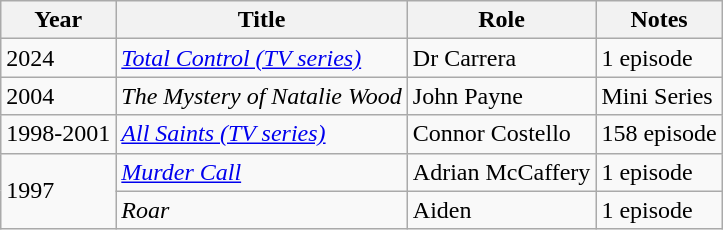<table class="wikitable">
<tr>
<th>Year</th>
<th>Title</th>
<th>Role</th>
<th>Notes</th>
</tr>
<tr>
<td>2024</td>
<td><em><a href='#'>Total Control (TV series)</a></em></td>
<td>Dr Carrera</td>
<td>1 episode</td>
</tr>
<tr>
<td>2004</td>
<td><em>The Mystery of Natalie Wood</em></td>
<td>John Payne</td>
<td>Mini Series</td>
</tr>
<tr>
<td>1998-2001</td>
<td><em><a href='#'>All Saints (TV series)</a></em></td>
<td>Connor Costello</td>
<td>158 episode</td>
</tr>
<tr>
<td rowspan="2">1997</td>
<td><em><a href='#'>Murder Call</a></em></td>
<td>Adrian McCaffery</td>
<td>1 episode</td>
</tr>
<tr>
<td><em>Roar</em></td>
<td>Aiden</td>
<td>1 episode</td>
</tr>
</table>
